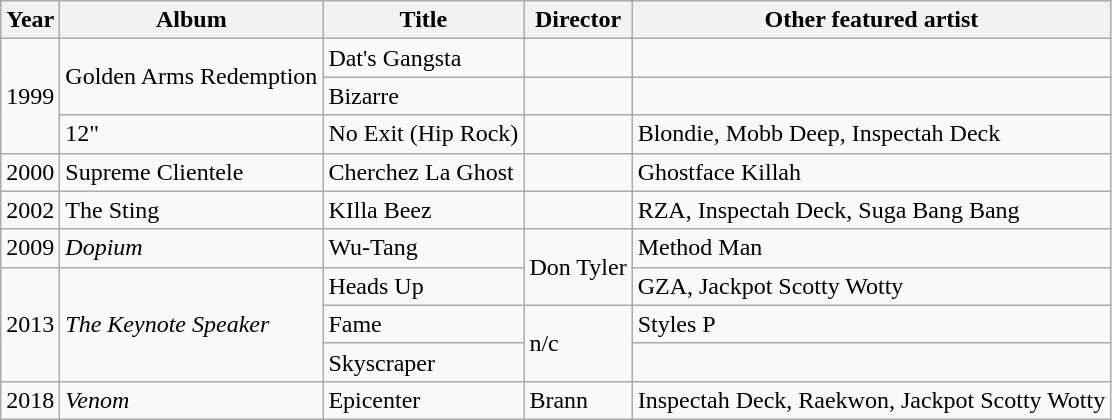<table class="wikitable">
<tr>
<th>Year</th>
<th>Album</th>
<th>Title</th>
<th>Director</th>
<th>Other featured artist</th>
</tr>
<tr>
<td rowspan="3">1999</td>
<td rowspan="2">Golden Arms Redemption</td>
<td>Dat's Gangsta</td>
<td></td>
<td></td>
</tr>
<tr>
<td>Bizarre</td>
<td></td>
<td></td>
</tr>
<tr>
<td>12"</td>
<td>No Exit (Hip Rock)</td>
<td></td>
<td>Blondie, Mobb Deep, Inspectah Deck</td>
</tr>
<tr>
<td>2000</td>
<td>Supreme Clientele</td>
<td>Cherchez La Ghost</td>
<td></td>
<td>Ghostface Killah</td>
</tr>
<tr>
<td>2002</td>
<td>The Sting</td>
<td>KIlla Beez</td>
<td></td>
<td>RZA, Inspectah Deck, Suga Bang Bang</td>
</tr>
<tr>
<td>2009</td>
<td><em>Dopium</em></td>
<td>Wu-Tang</td>
<td rowspan="2">Don Tyler</td>
<td>Method Man</td>
</tr>
<tr>
<td rowspan="3">2013</td>
<td rowspan="3"><em>The Keynote Speaker</em></td>
<td>Heads Up</td>
<td>GZA, Jackpot Scotty Wotty</td>
</tr>
<tr>
<td>Fame</td>
<td rowspan="2">n/c</td>
<td>Styles P</td>
</tr>
<tr>
<td>Skyscraper</td>
<td></td>
</tr>
<tr>
<td>2018</td>
<td><em>Venom</em></td>
<td>Epicenter</td>
<td>Brann</td>
<td>Inspectah Deck, Raekwon, Jackpot Scotty Wotty</td>
</tr>
</table>
